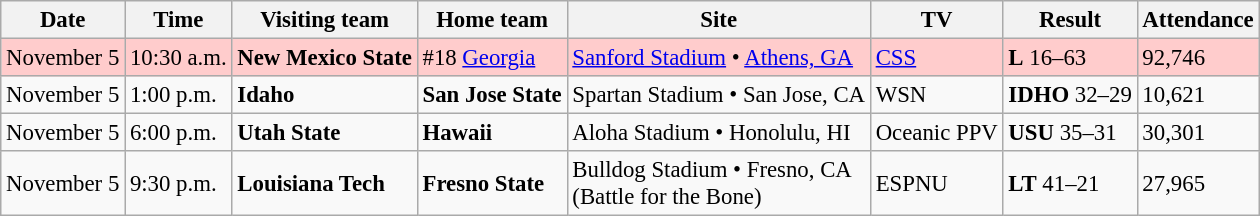<table class="wikitable" style="font-size:95%;">
<tr>
<th>Date</th>
<th>Time</th>
<th>Visiting team</th>
<th>Home team</th>
<th>Site</th>
<th>TV</th>
<th>Result</th>
<th>Attendance</th>
</tr>
<tr style="background:#fcc;">
<td>November 5</td>
<td>10:30 a.m.</td>
<td><strong>New Mexico State</strong></td>
<td>#18 <a href='#'>Georgia</a></td>
<td><a href='#'>Sanford Stadium</a> • <a href='#'>Athens, GA</a></td>
<td><a href='#'>CSS</a></td>
<td><strong>L</strong> 16–63</td>
<td>92,746</td>
</tr>
<tr style=>
<td>November 5</td>
<td>1:00 p.m.</td>
<td><strong>Idaho</strong></td>
<td><strong>San Jose State</strong></td>
<td>Spartan Stadium • San Jose, CA</td>
<td>WSN</td>
<td><strong>IDHO</strong> 32–29</td>
<td>10,621</td>
</tr>
<tr style=>
<td>November 5</td>
<td>6:00 p.m.</td>
<td><strong>Utah State</strong></td>
<td><strong>Hawaii</strong></td>
<td>Aloha Stadium • Honolulu, HI</td>
<td>Oceanic PPV</td>
<td><strong>USU</strong> 35–31</td>
<td>30,301</td>
</tr>
<tr style=>
<td>November 5</td>
<td>9:30 p.m.</td>
<td><strong>Louisiana Tech</strong></td>
<td><strong>Fresno State</strong></td>
<td>Bulldog Stadium • Fresno, CA<br>(Battle for the Bone)</td>
<td>ESPNU</td>
<td><strong>LT</strong> 41–21</td>
<td>27,965</td>
</tr>
</table>
